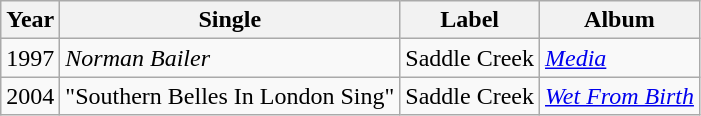<table class="wikitable">
<tr>
<th>Year</th>
<th>Single</th>
<th>Label</th>
<th>Album</th>
</tr>
<tr>
<td>1997</td>
<td><em>Norman Bailer</em> </td>
<td>Saddle Creek</td>
<td><em><a href='#'>Media</a></em></td>
</tr>
<tr>
<td>2004</td>
<td>"Southern Belles In London Sing"</td>
<td>Saddle Creek</td>
<td><em><a href='#'>Wet From Birth</a></em></td>
</tr>
</table>
